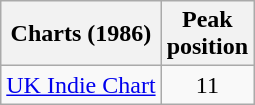<table class="wikitable sortable">
<tr>
<th>Charts (1986)</th>
<th>Peak<br>position</th>
</tr>
<tr>
<td><a href='#'>UK Indie Chart</a></td>
<td style="text-align:center;">11</td>
</tr>
</table>
